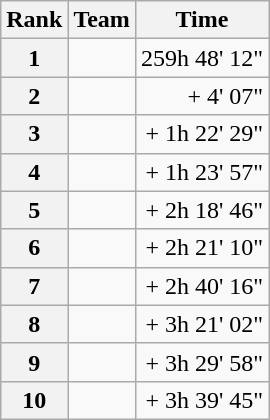<table class="wikitable">
<tr>
<th scope="col">Rank</th>
<th scope="col">Team</th>
<th scope="col">Time</th>
</tr>
<tr>
<th scope="row">1</th>
<td> </td>
<td align="right">259h 48' 12"</td>
</tr>
<tr>
<th scope="row">2</th>
<td> </td>
<td align="right">+ 4' 07"</td>
</tr>
<tr>
<th scope="row">3</th>
<td> </td>
<td align="right">+ 1h 22' 29"</td>
</tr>
<tr>
<th scope="row">4</th>
<td> </td>
<td align="right">+ 1h 23' 57"</td>
</tr>
<tr>
<th scope="row">5</th>
<td> </td>
<td align="right">+ 2h 18' 46"</td>
</tr>
<tr>
<th scope="row">6</th>
<td> </td>
<td align="right">+ 2h 21' 10"</td>
</tr>
<tr>
<th scope="row">7</th>
<td> </td>
<td align="right">+ 2h 40' 16"</td>
</tr>
<tr>
<th scope="row">8</th>
<td> </td>
<td align="right">+ 3h 21' 02"</td>
</tr>
<tr>
<th scope="row">9</th>
<td> </td>
<td align="right">+ 3h 29' 58"</td>
</tr>
<tr>
<th scope="row">10</th>
<td> </td>
<td align="right">+ 3h 39' 45"</td>
</tr>
</table>
